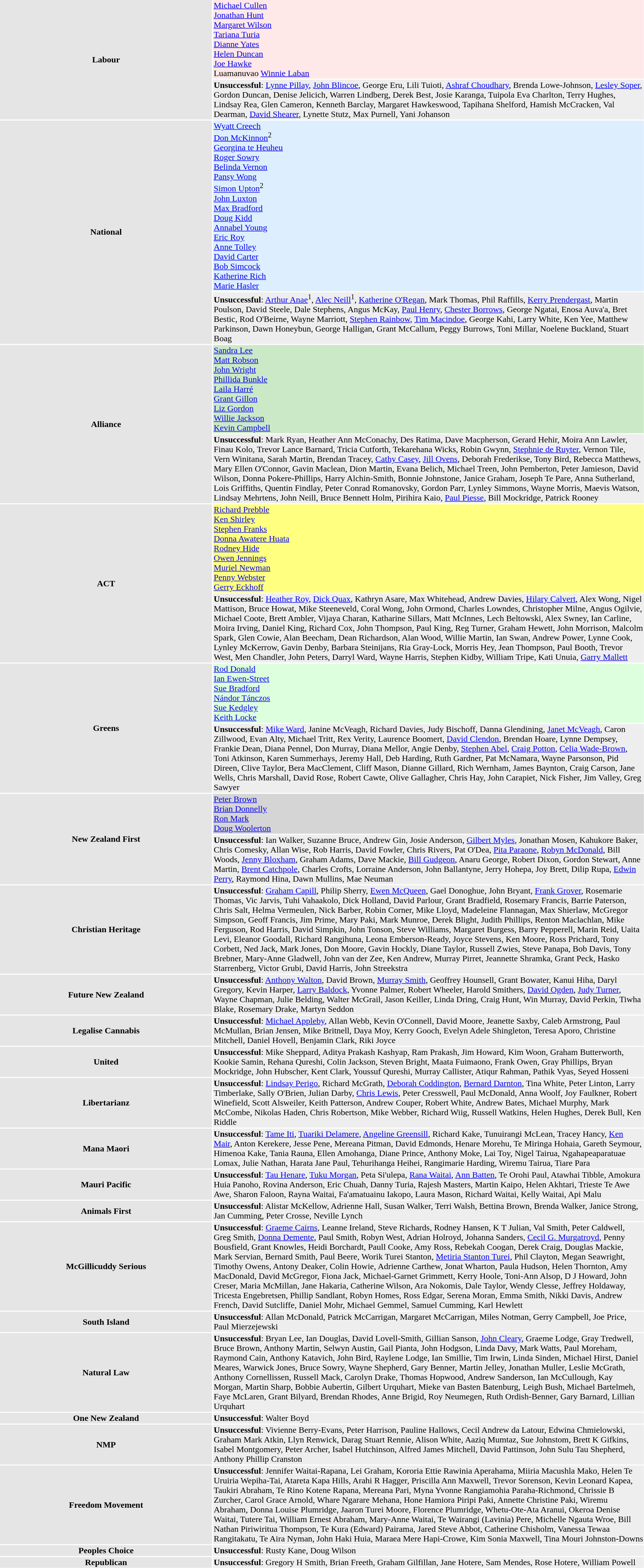<table width=95%>
<tr ------------------>
<td width=33% bgcolor=#E5E5E5 rowspan=2 align=center><strong>Labour</strong></td>
<td width=67% bgcolor=#FFE8E8><a href='#'>Michael Cullen</a><br><a href='#'>Jonathan Hunt</a><br><a href='#'>Margaret Wilson</a><br><a href='#'>Tariana Turia</a><br><a href='#'>Dianne Yates</a><br><a href='#'>Helen Duncan</a><br><a href='#'>Joe Hawke</a><br>Luamanuvao <a href='#'>Winnie Laban</a></td>
</tr>
<tr>
<td bgcolor=#EEEEEE><span><strong>Unsuccessful</strong>: <a href='#'>Lynne Pillay</a>, <a href='#'>John Blincoe</a>, George Eru, Lili Tuioti, <a href='#'>Ashraf Choudhary</a>, Brenda Lowe-Johnson, <a href='#'>Lesley Soper</a>, Gordon Duncan, Denise Jelicich, Warren Lindberg, Derek Best, Josie Karanga, Tuipola Eva Charlton, Terry Hughes, Lindsay Rea, Glen Cameron, Kenneth Barclay, Margaret Hawkeswood, Tapihana Shelford, Hamish McCracken, Val Dearman, <a href='#'>David Shearer</a>, Lynette Stutz, Max Purnell, Yani Johanson</span></td>
</tr>
<tr ------------------>
<td width=33% bgcolor=#E5E5E5 rowspan=2 align=center><strong>National</strong></td>
<td width=67% bgcolor=#DDEEFF><a href='#'>Wyatt Creech</a><br><a href='#'>Don McKinnon</a><sup>2</sup><br><a href='#'>Georgina te Heuheu</a><br><a href='#'>Roger Sowry</a><br><a href='#'>Belinda Vernon</a><br><a href='#'>Pansy Wong</a><br><a href='#'>Simon Upton</a><sup>2</sup><br><a href='#'>John Luxton</a><br><a href='#'>Max Bradford</a><br><a href='#'>Doug Kidd</a><br><a href='#'>Annabel Young</a><br><a href='#'>Eric Roy</a><br><a href='#'>Anne Tolley</a><br><a href='#'>David Carter</a><br><a href='#'>Bob Simcock</a><br><a href='#'>Katherine Rich</a><br><a href='#'>Marie Hasler</a></td>
</tr>
<tr>
<td bgcolor=#EEEEEE><span><strong>Unsuccessful</strong>: <a href='#'>Arthur Anae</a><sup>1</sup>, <a href='#'>Alec Neill</a><sup>1</sup>, <a href='#'>Katherine O'Regan</a>, Mark Thomas, Phil Raffills, <a href='#'>Kerry Prendergast</a>, Martin Poulson, David Steele, Dale Stephens, Angus McKay, <a href='#'>Paul Henry</a>, <a href='#'>Chester Borrows</a>, George Ngatai, Enosa Auva'a, Bret Bestic, Rod O'Beirne, Wayne Marriott, <a href='#'>Stephen Rainbow</a>, <a href='#'>Tim Macindoe</a>, George Kahi, Larry White, Ken Yee, Matthew Parkinson, Dawn Honeybun, George Halligan, Grant McCallum, Peggy Burrows, Toni Millar, Noelene Buckland, Stuart Boag</span></td>
</tr>
<tr ------------------>
<td width=33% bgcolor=#E5E5E5 rowspan=2 align=center><strong>Alliance</strong></td>
<td width=67% bgcolor=#CCE9C7><a href='#'>Sandra Lee</a><br><a href='#'>Matt Robson</a><br><a href='#'>John Wright</a><br><a href='#'>Phillida Bunkle</a><br><a href='#'>Laila Harré</a><br><a href='#'>Grant Gillon</a><br><a href='#'>Liz Gordon</a><br><a href='#'>Willie Jackson</a><br><a href='#'>Kevin Campbell</a></td>
</tr>
<tr>
<td bgcolor=#EEEEEE><span><strong>Unsuccessful</strong>: Mark Ryan, Heather Ann McConachy, Des Ratima, Dave Macpherson, Gerard Hehir, Moira Ann Lawler, Finau Kolo, Trevor Lance Barnard, Tricia Cutforth, Tekarehana Wicks, Robin Gwynn, <a href='#'>Stephnie de Ruyter</a>, Vernon Tile, Vern Winitana, Sarah Martin, Brendan Tracey, <a href='#'>Cathy Casey</a>, <a href='#'>Jill Ovens</a>, Deborah Frederikse, Tony Bird, Rebecca Matthews, Mary Ellen O'Connor, Gavin Maclean, Dion Martin, Evana Belich, Michael Treen, John Pemberton, Peter Jamieson, David Wilson, Donna Pokere-Phillips, Harry Alchin-Smith, Bonnie Johnstone, Janice Graham, Joseph Te Pare, Anna Sutherland, Lois Griffiths, Quentin Findlay, Peter Conrad Romanovsky, Gordon Parr, Lynley Simmons, Wayne Morris, Maevis Watson, Lindsay Mehrtens, John Neill, Bruce Bennett Holm, Pirihira Kaio, <a href='#'>Paul Piesse</a>, Bill Mockridge, Patrick Rooney</span></td>
</tr>
<tr ------------------>
<td width=33% bgcolor=#E5E5E5 rowspan=2 align=center><strong>ACT</strong></td>
<td width=67% bgcolor=#FFFF80><a href='#'>Richard Prebble</a><br><a href='#'>Ken Shirley</a><br><a href='#'>Stephen Franks</a><br><a href='#'>Donna Awatere Huata</a><br><a href='#'>Rodney Hide</a><br><a href='#'>Owen Jennings</a><br><a href='#'>Muriel Newman</a><br><a href='#'>Penny Webster</a><br><a href='#'>Gerry Eckhoff</a></td>
</tr>
<tr>
<td bgcolor=#EEEEEE><span><strong>Unsuccessful</strong>: <a href='#'>Heather Roy</a>, <a href='#'>Dick Quax</a>, Kathryn Asare, Max Whitehead, Andrew Davies, <a href='#'>Hilary Calvert</a>, Alex Wong, Nigel Mattison, Bruce Howat, Mike Steeneveld, Coral Wong, John Ormond, Charles Lowndes, Christopher Milne, Angus Ogilvie, Michael Coote, Brett Ambler, Vijaya Charan, Katharine Sillars, Matt McInnes, Lech Beltowski, Alex Swney, Ian Carline, Moira Irving, Daniel King, Richard Cox, John Thompson, Paul King, Reg Turner, Graham Hewett, John Morrison, Malcolm Spark, Glen Cowie, Alan Beecham, Dean Richardson, Alan Wood, Willie Martin, Ian Swan, Andrew Power, Lynne Cook, Lynley McKerrow, Gavin Denby, Barbara Steinijans, Ria Gray-Lock, Morris Hey, Jean Thompson, Paul Booth, Trevor West, Men Chandler, John Peters, Darryl Ward, Wayne Harris, Stephen Kidby, William Tripe, Kati Unuia, <a href='#'>Garry Mallett</a></span></td>
</tr>
<tr ------------------>
<td width=33% bgcolor=#E5E5E5 rowspan=2 align=center><strong>Greens</strong></td>
<td width=67% bgcolor=#DDFFDD><a href='#'>Rod Donald</a><br><a href='#'>Ian Ewen-Street</a><br><a href='#'>Sue Bradford</a><br><a href='#'>Nándor Tánczos</a><br><a href='#'>Sue Kedgley</a><br><a href='#'>Keith Locke</a></td>
</tr>
<tr>
<td bgcolor=#EEEEEE><span><strong>Unsuccessful</strong>: <a href='#'>Mike Ward</a>, Janine McVeagh, Richard Davies, Judy Bischoff, Danna Glendining, <a href='#'>Janet McVeagh</a>, Caron Zillwood, Evan Alty, Michael Tritt, Rex Verity, Laurence Boomert, <a href='#'>David Clendon</a>, Brendan Hoare, Lynne Dempsey, Frankie Dean, Diana Pennel, Don Murray, Diana Mellor, Angie Denby, <a href='#'>Stephen Abel</a>, <a href='#'>Craig Potton</a>, <a href='#'>Celia Wade-Brown</a>, Toni Atkinson, Karen Summerhays, Jeremy Hall, Deb Harding, Ruth Gardner, Pat McNamara, Wayne Parsonson, Pid Direen, Clive Taylor, Bera MacClement, Cliff Mason, Dianne Gillard, Rich Wernham, James Baynton, Craig Carson, Jane Wells, Chris Marshall, David Rose, Robert Cawte, Olive Gallagher, Chris Hay, John Carapiet, Nick Fisher, Jim Valley, Greg Sawyer</span></td>
</tr>
<tr ------------------>
<td width=33% bgcolor=#E5E5E5 rowspan=2 align=center><strong>New Zealand First</strong></td>
<td width=67% bgcolor=#D5D5D5><a href='#'>Peter Brown</a><br><a href='#'>Brian Donnelly</a><br><a href='#'>Ron Mark</a><br><a href='#'>Doug Woolerton</a></td>
</tr>
<tr>
<td bgcolor=#EEEEEE><span><strong>Unsuccessful</strong>: Ian Walker, Suzanne Bruce, Andrew Gin, Josie Anderson, <a href='#'>Gilbert Myles</a>, Jonathan Mosen, Kahukore Baker, Chris Comesky, Allan Wise, Rob Harris, David Fowler, Chris Rivers, Pat O'Dea, <a href='#'>Pita Paraone</a>, <a href='#'>Robyn McDonald</a>, Bill Woods, <a href='#'>Jenny Bloxham</a>, Graham Adams, Dave Mackie, <a href='#'>Bill Gudgeon</a>, Anaru George, Robert Dixon, Gordon Stewart, Anne Martin, <a href='#'>Brent Catchpole</a>, Charles Crofts, Lorraine Anderson, John Ballantyne, Jerry Hohepa, Joy Brett, Dilip Rupa, <a href='#'>Edwin Perry</a>, Raymond Hina, Dawn Mullins, Mae Neuman</span></td>
</tr>
<tr ------------------>
<td width=33% bgcolor=#E5E5E5 align=center><strong>Christian Heritage</strong></td>
<td width=67% bgcolor=#EEEEEE><span><strong>Unsuccessful</strong>: <a href='#'>Graham Capill</a>, Philip Sherry, <a href='#'>Ewen McQueen</a>, Gael Donoghue, John Bryant, <a href='#'>Frank Grover</a>, Rosemarie Thomas, Vic Jarvis, Tuhi Vahaakolo, Dick Holland, David Parlour, Grant Bradfield, Rosemary Francis, Barrie Paterson, Chris Salt, Helma Vermeulen, Nick Barber, Robin Corner, Mike Lloyd, Madeleine Flannagan, Max Shierlaw, McGregor Simpson, Geoff Francis, Jim Prime, Mary Paki, Mark Munroe, Derek Blight, Judith Phillips, Renton Maclachlan, Mike Ferguson, Rod Harris, David Simpkin, John Tonson, Steve Williams, Margaret Burgess, Barry Pepperell, Marin Reid, Uaita Levi, Eleanor Goodall, Richard Rangihuna, Leona Emberson-Ready, Joyce Stevens, Ken Moore, Ross Prichard, Tony Corbett, Ned Jack, Mark Jones, Don Moore, Gavin Hockly, Diane Taylor, Russell Zwies, Steve Panapa, Bob Davis, Tony Brebner, Mary-Anne Gladwell, John van der Zee, Ken Andrew, Murray Pirret, Jeannette Shramka, Grant Peck, Hasko Starrenberg, Victor Grubi, David Harris, John Streekstra</span></td>
</tr>
<tr ------------------>
<td width=33% bgcolor=#E5E5E5 align=center><strong>Future New Zealand</strong></td>
<td width=67% bgcolor=#EEEEEE><span><strong>Unsuccessful</strong>: <a href='#'>Anthony Walton</a>, David Brown, <a href='#'>Murray Smith</a>, Geoffrey Hounsell, Grant Bowater, Kanui Hiha, Daryl Gregory, Kevin Harper, <a href='#'>Larry Baldock</a>, Yvonne Palmer, Robert Wheeler, Harold Smithers, <a href='#'>David Ogden</a>, <a href='#'>Judy Turner</a>, Wayne Chapman, Julie Belding, Walter McGrail, Jason Keiller, Linda Dring, Craig Hunt, Win Murray, David Perkin, Tiwha Blake, Rosemary Drake, Martyn Seddon</span></td>
</tr>
<tr ------------------>
<td width=33% bgcolor=#E5E5E5 align=center><strong>Legalise Cannabis</strong></td>
<td width=67% bgcolor=#EEEEEE><span><strong>Unsuccessful</strong>: <a href='#'>Michael Appleby</a>, Allan Webb, Kevin O'Connell, David Moore, Jeanette Saxby, Caleb Armstrong, Paul McMullan, Brian Jensen, Mike Britnell, Daya Moy, Kerry Gooch, Evelyn Adele Shingleton, Teresa Aporo, Christine Mitchell, Daniel Hovell, Benjamin Clark, Riki Joyce</span></td>
</tr>
<tr ------------------>
<td width=33% bgcolor=#E5E5E5 align=center><strong>United</strong></td>
<td width=67% bgcolor=#EEEEEE><span><strong>Unsuccessful</strong>: Mike Sheppard, Aditya Prakash Kashyap, Ram Prakash, Jim Howard, Kim Woon, Graham Butterworth, Kookie Samin, Rehana Qureshi, Colin Jackson, Steven Bright, Maata Fuimaono, Frank Owen, Gray Phillips, Bryan Mockridge, John Hubscher, Kent Clark, Youssuf Qureshi, Murray Callister, Atiqur Rahman, Pathik Vyas, Seyed Hosseni</span></td>
</tr>
<tr ------------------>
<td width=33% bgcolor=#E5E5E5 align=center><strong>Libertarianz</strong></td>
<td width=67% bgcolor=#EEEEEE><span><strong>Unsuccessful</strong>: <a href='#'>Lindsay Perigo</a>, Richard McGrath, <a href='#'>Deborah Coddington</a>, <a href='#'>Bernard Darnton</a>, Tina White, Peter Linton, Larry Timberlake, Sally O'Brien, Julian Darby, <a href='#'>Chris Lewis</a>, Peter Cresswell, Paul McDonald, Anna Woolf, Joy Faulkner, Robert Winefield, Scott Alsweiler, Keith Patterson, Andrew Couper, Robert White, Andrew Bates, Michael Murphy, Mark McCombe, Nikolas Haden, Chris Robertson, Mike Webber, Richard Wiig, Russell Watkins, Helen Hughes, Derek Bull, Ken Riddle</span></td>
</tr>
<tr ------------------>
<td width=33% bgcolor=#E5E5E5 align=center><strong>Mana Maori</strong></td>
<td width=67% bgcolor=#EEEEEE><span><strong>Unsuccessful</strong>: <a href='#'>Tame Iti</a>, <a href='#'>Tuariki Delamere</a>, <a href='#'>Angeline Greensill</a>, Richard Kake, Tunuirangi McLean, Tracey Hancy, <a href='#'>Ken Mair</a>, Anton Kerekere, Jesse Pene, Mereana Pitman, David Edmonds, Henare Morehu, Te Miringa Hohaia, Gareth Seymour, Himenoa Kake, Tania Rauna, Ellen Amohanga, Diane Prince, Anthony Moke, Lai Toy, Nigel Tairua, Ngahapeaparatuae Lomax, Julie Nathan, Harata Jane Paul, Tehurihanga Heihei, Rangimarie Harding, Wiremu Tairua, Tiare Para</span></td>
</tr>
<tr ------------------>
<td width=33% bgcolor=#E5E5E5 align=center><strong>Mauri Pacific</strong></td>
<td width=67% bgcolor=#EEEEEE><span><strong>Unsuccessful</strong>: <a href='#'>Tau Henare</a>, <a href='#'>Tuku Morgan</a>, Peta Si'ulepa, <a href='#'>Rana Waitai</a>, <a href='#'>Ann Batten</a>, Te Orohi Paul, Atawhai Tibble, Amokura Huia Panoho, Rovina Anderson, Eric Chuah, Danny Turia, Rajesh Masters, Martin Kaipo, Helen Akhtari, Trieste Te Awe Awe, Sharon Faloon, Rayna Waitai, Fa'amatuainu Iakopo, Laura Mason, Richard Waitai, Kelly Waitai, Api Malu</span></td>
</tr>
<tr ------------------>
<td width=33% bgcolor=#E5E5E5 align=center><strong>Animals First</strong></td>
<td width=67% bgcolor=#EEEEEE><span><strong>Unsuccessful</strong>: Alistar McKellow, Adrienne Hall, Susan Walker, Terri Walsh, Bettina Brown, Brenda Walker, Janice Strong, Jan Cumming, Peter Crosse, Neville Lynch</span></td>
</tr>
<tr ------------------>
<td width=33% bgcolor=#E5E5E5 align=center><strong>McGillicuddy Serious</strong></td>
<td width=67% bgcolor=#EEEEEE><span><strong>Unsuccessful</strong>: <a href='#'>Graeme Cairns</a>, Leanne Ireland, Steve Richards, Rodney Hansen, K T Julian, Val Smith, Peter Caldwell, Greg Smith, <a href='#'>Donna Demente</a>, Paul Smith, Robyn West, Adrian Holroyd, Johanna Sanders, <a href='#'>Cecil G. Murgatroyd</a>, Penny Bousfield, Grant Knowles, Heidi Borchardt, Paull Cooke, Amy Ross, Rebekah Coogan, Derek Craig, Douglas Mackie, Mark Servian, Bernard Smith, Paul Beere, Worik Turei Stanton, <a href='#'>Metiria Stanton Turei</a>, Phil Clayton, Megan Seawright, Timothy Owens, Antony Deaker, Colin Howie, Adrienne Carthew, Jonat Wharton, Paula Hudson, Helen Thornton, Amy MacDonald, David McGregor, Fiona Jack, Michael-Garnet Grimmett, Kerry Hoole, Toni-Ann Alsop, D J Howard, John Creser, Maria McMillan, Jane Hakaria, Catherine Wilson,  Ara Nokomis, Dale Taylor, Wendy Clesse, Jeffrey Holdaway, Tricesta Engebretsen, Phillip Sandlant, Robyn Homes, Ross Edgar, Serena Moran, Emma Smith, Nikki Davis, Andrew French, David Sutcliffe, Daniel Mohr, Michael Gemmel, Samuel Cumming, Karl Hewlett</span></td>
</tr>
<tr ------------------>
<td width=33% bgcolor=#E5E5E5 align=center><strong>South Island</strong></td>
<td width=67% bgcolor=#EEEEEE><span><strong>Unsuccessful</strong>: Allan McDonald, Patrick McCarrigan, Margaret McCarrigan, Miles Notman, Gerry Campbell, Joe Price, Paul Mierzejewski</span></td>
</tr>
<tr ------------------>
<td width=33% bgcolor=#E5E5E5 align=center><strong>Natural Law</strong></td>
<td width=67% bgcolor=#EEEEEE><span><strong>Unsuccessful</strong>: Bryan Lee, Ian Douglas, David Lovell-Smith, Gillian Sanson, <a href='#'>John Cleary</a>, Graeme Lodge, Gray Tredwell, Bruce Brown, Anthony Martin, Selwyn Austin, Gail Pianta, John Hodgson, Linda Davy, Mark Watts, Paul Moreham, Raymond Cain, Anthony Katavich, John Bird, Raylene Lodge, Ian Smillie, Tim Irwin, Linda Sinden, Michael Hirst, Daniel Meares, Warwick Jones, Bruce Sowry, Wayne Shepherd, Gary Benner, Martin Jelley, Jonathan Muller, Leslie McGrath, Anthony Cornellissen, Russell Mack, Carolyn Drake, Thomas Hopwood, Andrew Sanderson, Ian McCullough, Kay Morgan, Martin Sharp, Bobbie Aubertin, Gilbert Urquhart, Mieke van Basten Batenburg, Leigh Bush, Michael Bartelmeh, Faye McLaren, Grant Bilyard, Brendan Rhodes, Anne Brigid, Roy Neumegen, Ruth Ordish-Benner, Gary Barnard, Lillian Urquhart</span></td>
</tr>
<tr ------------------>
<td width=33% bgcolor=#E5E5E5 align=center><strong>One New Zealand</strong></td>
<td width=67% bgcolor=#EEEEEE><span><strong>Unsuccessful</strong>: Walter Boyd</span></td>
</tr>
<tr ------------------>
<td width=33% bgcolor=#E5E5E5 align=center><strong>NMP</strong></td>
<td width=67% bgcolor=#EEEEEE><span><strong>Unsuccessful</strong>: Vivienne Berry-Evans, Peter Harrison, Pauline Hallows, Cecil Andrew da Latour, Edwina Chmielowski, Graham Mark Atkin, Llyn Renwick, Darag Stuart Rennie, Alison White, Aaziq Mumtaz, Sue Johnstom, Brett K Gifkins, Isabel Montgomery, Peter Archer, Isabel Hutchinson, Alfred James Mitchell, David Pattinson, John Sulu Tau Shepherd, Anthony Phillip Cranston</span></td>
</tr>
<tr ------------------>
<td width=33% bgcolor=#E5E5E5 align=center><strong>Freedom Movement</strong></td>
<td width=67% bgcolor=#EEEEEE><span><strong>Unsuccessful</strong>: Jennifer Waitai-Rapana, Lei Graham, Kororia Ettie Rawinia Aperahama, Miiria Macushla Mako, Helen Te Uruiria Wepiha-Tai, Atareta Kapa Hills, Arahi R Hagger, Priscilla Ann Maxwell, Trevor Sorenson, Kevin Leonard Kapea, Taukiri Abraham, Te Rino Kotene Rapana, Mereana Pari, Myna Yvonne Rangiamohia Paraha-Richmond, Chrissie B Zurcher, Carol Grace Arnold, Whare Ngarare Mehana, Hone Hamiora Piripi Paki, Annette Christine Paki, Wiremu Abraham, Donna Louise Plumridge, Jaaron Turei Moore, Florence Plumridge, Whetu-Ote-Ata Aranui, Okeroa Denise Waitai, Tutere Tai, William Ernest Abraham, Mary-Anne Waitai, Te Wairangi (Lavinia) Pere, Michelle Ngauta Wroe, Bill Nathan Piriwiritua Thompson, Te Kura (Edward) Pairama, Jared Steve Abbot, Catherine Chisholm, Vanessa Tewaa Rangitakatu, Te Aira Nyman, John Haki Huia, Maraea Mere Hapi-Crowe, Kim Sonia Maxwell, Tina Mouri Johnston-Downs</span></td>
</tr>
<tr ------------------>
<td width=33% bgcolor=#E5E5E5 align=center><strong>Peoples Choice</strong></td>
<td width=67% bgcolor=#EEEEEE><span><strong>Unsuccessful</strong>: Rusty Kane, Doug Wilson</span></td>
</tr>
<tr ------------------>
<td width=33% bgcolor=#E5E5E5 align=center><strong>Republican</strong></td>
<td width=67% bgcolor=#EEEEEE><span><strong>Unsuccessful</strong>: Gregory H Smith, Brian Freeth, Graham Gilfillan, Jane Hotere, Sam Mendes, Rose Hotere, William Powell</span></td>
</tr>
</table>
